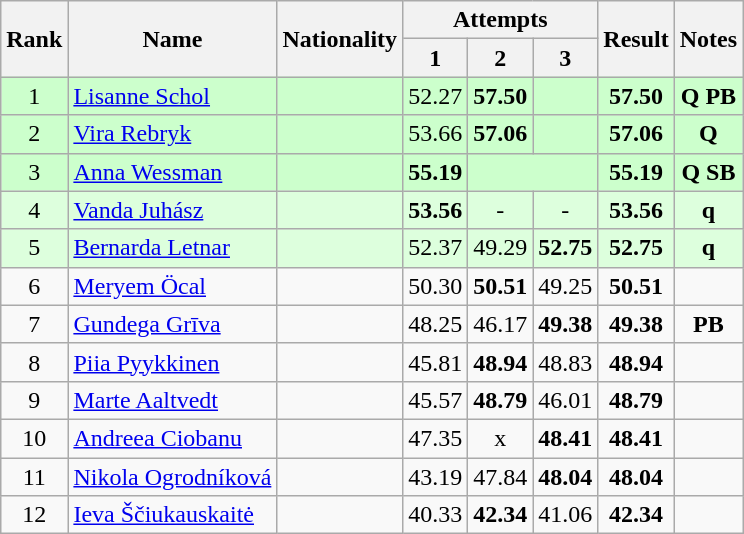<table class="wikitable sortable" style="text-align:center">
<tr>
<th rowspan=2>Rank</th>
<th rowspan=2>Name</th>
<th rowspan=2>Nationality</th>
<th colspan=3>Attempts</th>
<th rowspan=2>Result</th>
<th rowspan=2>Notes</th>
</tr>
<tr>
<th>1</th>
<th>2</th>
<th>3</th>
</tr>
<tr bgcolor=ccffcc>
<td>1</td>
<td align=left><a href='#'>Lisanne Schol</a></td>
<td align=left></td>
<td>52.27</td>
<td><strong>57.50</strong></td>
<td></td>
<td><strong>57.50</strong></td>
<td><strong>Q PB</strong></td>
</tr>
<tr bgcolor=ccffcc>
<td>2</td>
<td align=left><a href='#'>Vira Rebryk</a></td>
<td align=left></td>
<td>53.66</td>
<td><strong>57.06</strong></td>
<td></td>
<td><strong>57.06</strong></td>
<td><strong>Q</strong></td>
</tr>
<tr bgcolor=ccffcc>
<td>3</td>
<td align=left><a href='#'>Anna Wessman</a></td>
<td align=left></td>
<td><strong>55.19</strong></td>
<td colspan=2></td>
<td><strong>55.19</strong></td>
<td><strong>Q SB</strong></td>
</tr>
<tr bgcolor=ddffdd>
<td>4</td>
<td align=left><a href='#'>Vanda Juhász</a></td>
<td align=left></td>
<td><strong>53.56</strong></td>
<td>-</td>
<td>-</td>
<td><strong>53.56</strong></td>
<td><strong>q</strong></td>
</tr>
<tr bgcolor=ddffdd>
<td>5</td>
<td align=left><a href='#'>Bernarda Letnar</a></td>
<td align=left></td>
<td>52.37</td>
<td>49.29</td>
<td><strong>52.75</strong></td>
<td><strong>52.75</strong></td>
<td><strong>q</strong></td>
</tr>
<tr>
<td>6</td>
<td align=left><a href='#'>Meryem Öcal</a></td>
<td align=left></td>
<td>50.30</td>
<td><strong>50.51</strong></td>
<td>49.25</td>
<td><strong>50.51</strong></td>
<td></td>
</tr>
<tr>
<td>7</td>
<td align=left><a href='#'>Gundega Grīva</a></td>
<td align=left></td>
<td>48.25</td>
<td>46.17</td>
<td><strong>49.38</strong></td>
<td><strong>49.38</strong></td>
<td><strong>PB</strong></td>
</tr>
<tr>
<td>8</td>
<td align=left><a href='#'>Piia Pyykkinen</a></td>
<td align=left></td>
<td>45.81</td>
<td><strong>48.94</strong></td>
<td>48.83</td>
<td><strong>48.94</strong></td>
<td></td>
</tr>
<tr>
<td>9</td>
<td align=left><a href='#'>Marte Aaltvedt</a></td>
<td align=left></td>
<td>45.57</td>
<td><strong>48.79</strong></td>
<td>46.01</td>
<td><strong>48.79</strong></td>
<td></td>
</tr>
<tr>
<td>10</td>
<td align=left><a href='#'>Andreea Ciobanu</a></td>
<td align=left></td>
<td>47.35</td>
<td>x</td>
<td><strong>48.41</strong></td>
<td><strong>48.41</strong></td>
<td></td>
</tr>
<tr>
<td>11</td>
<td align=left><a href='#'>Nikola Ogrodníková</a></td>
<td align=left></td>
<td>43.19</td>
<td>47.84</td>
<td><strong>48.04</strong></td>
<td><strong>48.04</strong></td>
<td></td>
</tr>
<tr>
<td>12</td>
<td align=left><a href='#'>Ieva Ščiukauskaitė</a></td>
<td align=left></td>
<td>40.33</td>
<td><strong>42.34</strong></td>
<td>41.06</td>
<td><strong>42.34</strong></td>
<td></td>
</tr>
</table>
